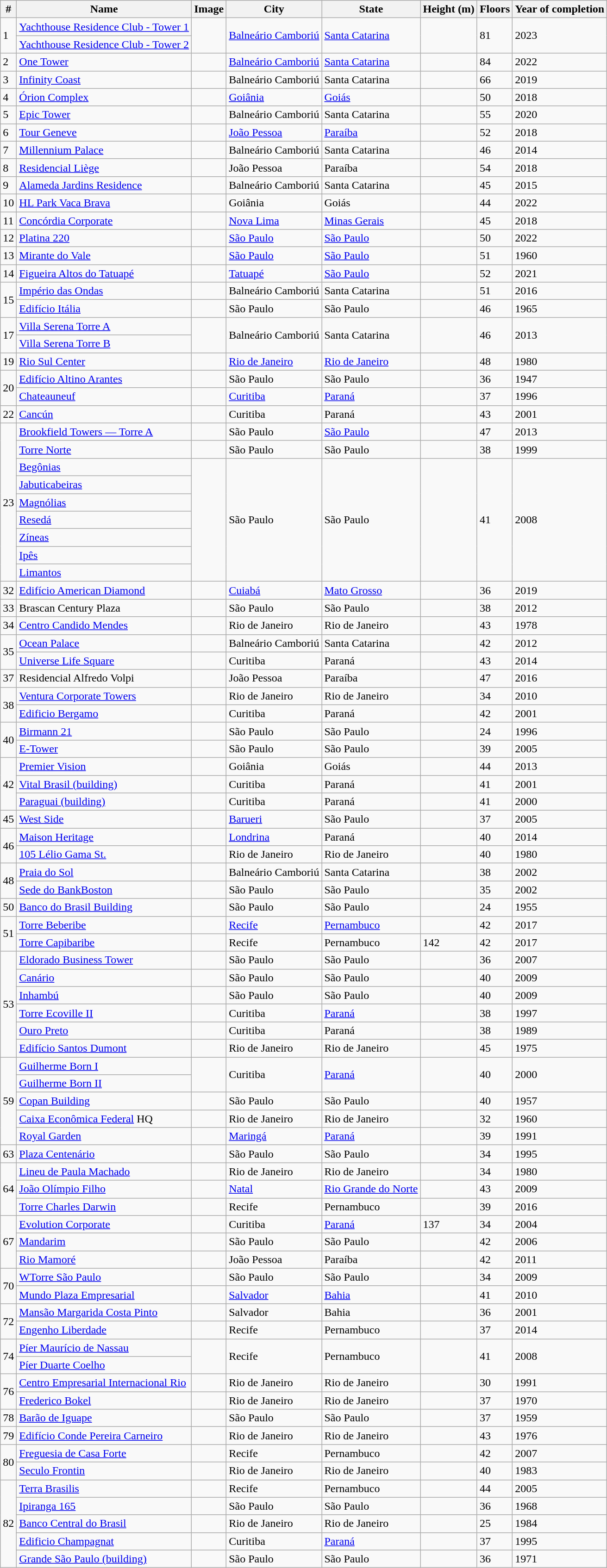<table class="wikitable sortable">
<tr>
<th>#</th>
<th>Name</th>
<th>Image</th>
<th>City</th>
<th>State</th>
<th>Height (m)</th>
<th>Floors</th>
<th>Year of completion</th>
</tr>
<tr>
<td rowspan=2>1</td>
<td><a href='#'>Yachthouse Residence Club - Tower 1</a></td>
<td rowspan=2></td>
<td rowspan=2><a href='#'>Balneário Camboriú</a></td>
<td rowspan=2><a href='#'>Santa Catarina</a></td>
<td rowspan=2></td>
<td rowspan=2>81</td>
<td rowspan=2>2023</td>
</tr>
<tr>
<td><a href='#'>Yachthouse Residence Club - Tower 2</a></td>
</tr>
<tr>
<td>2</td>
<td><a href='#'>One Tower</a></td>
<td></td>
<td><a href='#'>Balneário Camboriú</a></td>
<td><a href='#'>Santa Catarina</a></td>
<td></td>
<td>84</td>
<td>2022</td>
</tr>
<tr>
<td>3</td>
<td><a href='#'>Infinity Coast</a></td>
<td></td>
<td>Balneário Camboriú</td>
<td>Santa Catarina</td>
<td></td>
<td>66</td>
<td>2019</td>
</tr>
<tr>
<td>4</td>
<td><a href='#'>Órion Complex</a></td>
<td></td>
<td><a href='#'>Goiânia</a></td>
<td><a href='#'>Goiás</a></td>
<td></td>
<td>50</td>
<td>2018</td>
</tr>
<tr>
<td>5</td>
<td><a href='#'>Epic Tower</a></td>
<td></td>
<td>Balneário Camboriú</td>
<td>Santa Catarina</td>
<td></td>
<td>55</td>
<td>2020</td>
</tr>
<tr>
<td>6</td>
<td><a href='#'>Tour Geneve</a></td>
<td></td>
<td><a href='#'>João Pessoa</a></td>
<td><a href='#'>Paraíba</a></td>
<td></td>
<td>52</td>
<td>2018</td>
</tr>
<tr>
<td>7</td>
<td><a href='#'>Millennium Palace</a></td>
<td></td>
<td>Balneário Camboriú</td>
<td>Santa Catarina</td>
<td></td>
<td>46</td>
<td>2014</td>
</tr>
<tr>
<td>8</td>
<td><a href='#'>Residencial Liège</a></td>
<td></td>
<td>João Pessoa</td>
<td>Paraíba</td>
<td></td>
<td>54</td>
<td>2018</td>
</tr>
<tr>
<td>9</td>
<td><a href='#'>Alameda Jardins Residence</a></td>
<td></td>
<td>Balneário Camboriú</td>
<td>Santa Catarina</td>
<td></td>
<td>45</td>
<td>2015</td>
</tr>
<tr>
<td>10</td>
<td><a href='#'>HL Park Vaca Brava</a></td>
<td></td>
<td>Goiânia</td>
<td>Goiás</td>
<td></td>
<td>44</td>
<td>2022</td>
</tr>
<tr>
<td>11</td>
<td><a href='#'>Concórdia Corporate</a></td>
<td></td>
<td><a href='#'>Nova Lima</a></td>
<td><a href='#'>Minas Gerais</a></td>
<td></td>
<td>45</td>
<td>2018</td>
</tr>
<tr>
<td>12</td>
<td><a href='#'>Platina 220</a></td>
<td></td>
<td><a href='#'>São Paulo</a></td>
<td><a href='#'>São Paulo</a></td>
<td></td>
<td>50</td>
<td>2022</td>
</tr>
<tr>
<td>13</td>
<td><a href='#'>Mirante do Vale</a></td>
<td></td>
<td><a href='#'>São Paulo</a></td>
<td><a href='#'>São Paulo</a></td>
<td></td>
<td>51</td>
<td>1960</td>
</tr>
<tr>
<td>14</td>
<td><a href='#'>Figueira Altos do Tatuapé</a></td>
<td></td>
<td><a href='#'>Tatuapé</a></td>
<td><a href='#'>São Paulo</a></td>
<td></td>
<td>52</td>
<td>2021</td>
</tr>
<tr>
<td rowspan=2>15</td>
<td><a href='#'>Império das Ondas</a></td>
<td></td>
<td>Balneário Camboriú</td>
<td>Santa Catarina</td>
<td></td>
<td>51</td>
<td>2016</td>
</tr>
<tr>
<td><a href='#'>Edifício Itália</a></td>
<td></td>
<td>São Paulo</td>
<td>São Paulo</td>
<td></td>
<td>46</td>
<td>1965</td>
</tr>
<tr>
<td rowspan=2>17</td>
<td><a href='#'>Villa Serena Torre A</a></td>
<td rowspan=2></td>
<td rowspan=2>Balneário Camboriú</td>
<td rowspan=2>Santa Catarina</td>
<td rowspan=2></td>
<td rowspan=2>46</td>
<td rowspan=2>2013</td>
</tr>
<tr>
<td><a href='#'>Villa Serena Torre B</a></td>
</tr>
<tr>
<td>19</td>
<td><a href='#'>Rio Sul Center</a></td>
<td></td>
<td><a href='#'>Rio de Janeiro</a></td>
<td><a href='#'>Rio de Janeiro</a></td>
<td></td>
<td>48</td>
<td>1980</td>
</tr>
<tr>
<td rowspan=2>20</td>
<td><a href='#'>Edifício Altino Arantes</a></td>
<td></td>
<td>São Paulo</td>
<td>São Paulo</td>
<td></td>
<td>36</td>
<td>1947</td>
</tr>
<tr>
<td><a href='#'>Chateauneuf</a></td>
<td></td>
<td><a href='#'>Curitiba</a></td>
<td><a href='#'>Paraná</a></td>
<td></td>
<td>37</td>
<td>1996</td>
</tr>
<tr>
<td>22</td>
<td><a href='#'>Cancún</a></td>
<td></td>
<td>Curitiba</td>
<td>Paraná</td>
<td></td>
<td>43</td>
<td>2001</td>
</tr>
<tr>
<td rowspan=9>23</td>
<td><a href='#'>Brookfield Towers — Torre A</a></td>
<td></td>
<td>São Paulo</td>
<td><a href='#'>São Paulo</a></td>
<td></td>
<td>47</td>
<td>2013</td>
</tr>
<tr>
<td><a href='#'>Torre Norte</a></td>
<td></td>
<td>São Paulo</td>
<td>São Paulo</td>
<td></td>
<td>38</td>
<td>1999</td>
</tr>
<tr>
<td><a href='#'>Begônias</a></td>
<td rowspan=7></td>
<td rowspan=7>São Paulo</td>
<td rowspan=7>São Paulo</td>
<td rowspan=7></td>
<td rowspan=7>41</td>
<td rowspan=7>2008</td>
</tr>
<tr>
<td><a href='#'>Jabuticabeiras</a></td>
</tr>
<tr>
<td><a href='#'>Magnólias</a></td>
</tr>
<tr>
<td><a href='#'>Resedá</a></td>
</tr>
<tr>
<td><a href='#'>Zíneas</a></td>
</tr>
<tr>
<td><a href='#'>Ipês</a></td>
</tr>
<tr>
<td><a href='#'>Limantos</a></td>
</tr>
<tr>
<td>32</td>
<td><a href='#'>Edifício American Diamond</a></td>
<td></td>
<td><a href='#'>Cuiabá</a></td>
<td><a href='#'>Mato Grosso</a></td>
<td></td>
<td>36</td>
<td>2019</td>
</tr>
<tr>
<td>33</td>
<td>Brascan Century Plaza</td>
<td></td>
<td>São Paulo<br></td>
<td>São Paulo</td>
<td></td>
<td>38</td>
<td>2012</td>
</tr>
<tr>
<td>34</td>
<td><a href='#'>Centro Candido Mendes</a></td>
<td></td>
<td>Rio de Janeiro</td>
<td>Rio de Janeiro</td>
<td></td>
<td>43</td>
<td>1978</td>
</tr>
<tr>
<td rowspan=2>35</td>
<td><a href='#'>Ocean Palace</a></td>
<td></td>
<td>Balneário Camboriú</td>
<td>Santa Catarina</td>
<td></td>
<td>42</td>
<td>2012</td>
</tr>
<tr>
<td><a href='#'>Universe Life Square</a></td>
<td></td>
<td>Curitiba</td>
<td>Paraná</td>
<td></td>
<td>43</td>
<td>2014</td>
</tr>
<tr>
<td>37</td>
<td>Residencial Alfredo Volpi</td>
<td></td>
<td>João Pessoa</td>
<td>Paraíba</td>
<td></td>
<td>47</td>
<td>2016</td>
</tr>
<tr>
<td rowspan=2>38</td>
<td><a href='#'>Ventura Corporate Towers</a></td>
<td></td>
<td>Rio de Janeiro</td>
<td>Rio de Janeiro</td>
<td></td>
<td>34</td>
<td>2010</td>
</tr>
<tr>
<td><a href='#'>Edificio Bergamo</a></td>
<td></td>
<td>Curitiba</td>
<td>Paraná</td>
<td></td>
<td>42</td>
<td>2001</td>
</tr>
<tr>
<td rowspan=2>40</td>
<td><a href='#'>Birmann 21</a></td>
<td></td>
<td>São Paulo</td>
<td>São Paulo</td>
<td></td>
<td>24</td>
<td>1996</td>
</tr>
<tr>
<td><a href='#'>E-Tower</a></td>
<td></td>
<td>São Paulo</td>
<td>São Paulo</td>
<td></td>
<td>39</td>
<td>2005</td>
</tr>
<tr>
<td rowspan=3>42</td>
<td><a href='#'>Premier Vision</a></td>
<td></td>
<td>Goiânia</td>
<td>Goiás</td>
<td></td>
<td>44</td>
<td>2013</td>
</tr>
<tr>
<td><a href='#'>Vital Brasil (building)</a></td>
<td></td>
<td>Curitiba</td>
<td>Paraná</td>
<td></td>
<td>41</td>
<td>2001</td>
</tr>
<tr>
<td><a href='#'>Paraguai (building)</a></td>
<td></td>
<td>Curitiba</td>
<td>Paraná</td>
<td></td>
<td>41</td>
<td>2000</td>
</tr>
<tr>
<td>45</td>
<td><a href='#'>West Side</a></td>
<td></td>
<td><a href='#'>Barueri</a></td>
<td>São Paulo</td>
<td></td>
<td>37</td>
<td>2005</td>
</tr>
<tr>
<td rowspan=2>46</td>
<td><a href='#'>Maison Heritage</a></td>
<td></td>
<td><a href='#'>Londrina</a></td>
<td>Paraná</td>
<td></td>
<td>40</td>
<td>2014</td>
</tr>
<tr>
<td><a href='#'>105 Lélio Gama St.</a></td>
<td></td>
<td>Rio de Janeiro</td>
<td>Rio de Janeiro</td>
<td></td>
<td>40</td>
<td>1980</td>
</tr>
<tr>
<td rowspan=2>48</td>
<td><a href='#'>Praia do Sol</a></td>
<td></td>
<td>Balneário Camboriú</td>
<td>Santa Catarina</td>
<td></td>
<td>38</td>
<td>2002</td>
</tr>
<tr>
<td><a href='#'>Sede do BankBoston</a></td>
<td></td>
<td>São Paulo</td>
<td>São Paulo</td>
<td></td>
<td>35</td>
<td>2002</td>
</tr>
<tr>
<td>50</td>
<td><a href='#'>Banco do Brasil Building</a></td>
<td></td>
<td>São Paulo</td>
<td>São Paulo</td>
<td></td>
<td>24</td>
<td>1955</td>
</tr>
<tr>
<td rowspan=2>51</td>
<td><a href='#'>Torre Beberibe</a></td>
<td></td>
<td><a href='#'>Recife</a></td>
<td><a href='#'>Pernambuco</a></td>
<td></td>
<td>42</td>
<td>2017</td>
</tr>
<tr>
<td><a href='#'>Torre Capibaribe</a></td>
<td></td>
<td>Recife</td>
<td>Pernambuco</td>
<td>142</td>
<td>42</td>
<td>2017</td>
</tr>
<tr>
<td rowspan=6>53</td>
<td><a href='#'>Eldorado Business Tower</a></td>
<td></td>
<td>São Paulo</td>
<td>São Paulo</td>
<td></td>
<td>36</td>
<td>2007</td>
</tr>
<tr>
<td><a href='#'>Canário</a></td>
<td></td>
<td>São Paulo</td>
<td>São Paulo</td>
<td></td>
<td>40</td>
<td>2009</td>
</tr>
<tr>
<td><a href='#'>Inhambú</a></td>
<td></td>
<td>São Paulo</td>
<td>São Paulo</td>
<td></td>
<td>40</td>
<td>2009</td>
</tr>
<tr>
<td><a href='#'>Torre Ecoville II</a></td>
<td></td>
<td>Curitiba</td>
<td><a href='#'>Paraná</a></td>
<td></td>
<td>38</td>
<td>1997</td>
</tr>
<tr>
<td><a href='#'>Ouro Preto</a></td>
<td></td>
<td>Curitiba</td>
<td>Paraná</td>
<td></td>
<td>38</td>
<td>1989</td>
</tr>
<tr>
<td><a href='#'>Edifício Santos Dumont</a></td>
<td></td>
<td>Rio de Janeiro</td>
<td>Rio de Janeiro</td>
<td></td>
<td>45</td>
<td>1975</td>
</tr>
<tr>
<td rowspan=5>59</td>
<td><a href='#'>Guilherme Born I</a></td>
<td rowspan=2></td>
<td rowspan=2>Curitiba</td>
<td rowspan=2><a href='#'>Paraná</a></td>
<td rowspan=2></td>
<td rowspan=2>40</td>
<td rowspan=2>2000</td>
</tr>
<tr>
<td><a href='#'>Guilherme Born II</a></td>
</tr>
<tr>
<td><a href='#'>Copan Building</a> </td>
<td></td>
<td>São Paulo</td>
<td>São Paulo</td>
<td></td>
<td>40</td>
<td>1957</td>
</tr>
<tr>
<td><a href='#'>Caixa Econômica Federal</a> HQ</td>
<td></td>
<td>Rio de Janeiro</td>
<td>Rio de Janeiro</td>
<td></td>
<td>32</td>
<td>1960</td>
</tr>
<tr>
<td><a href='#'>Royal Garden</a></td>
<td></td>
<td><a href='#'>Maringá</a></td>
<td><a href='#'>Paraná</a></td>
<td></td>
<td>39</td>
<td>1991</td>
</tr>
<tr>
<td>63</td>
<td><a href='#'>Plaza Centenário</a></td>
<td></td>
<td>São Paulo</td>
<td>São Paulo</td>
<td></td>
<td>34</td>
<td>1995</td>
</tr>
<tr>
<td rowspan=3>64</td>
<td><a href='#'>Lineu de Paula Machado</a></td>
<td></td>
<td>Rio de Janeiro</td>
<td>Rio de Janeiro</td>
<td></td>
<td>34</td>
<td>1980</td>
</tr>
<tr>
<td><a href='#'>João Olímpio Filho</a></td>
<td></td>
<td><a href='#'>Natal</a></td>
<td><a href='#'>Rio Grande do Norte</a></td>
<td></td>
<td>43</td>
<td>2009</td>
</tr>
<tr>
<td><a href='#'>Torre Charles Darwin</a></td>
<td></td>
<td>Recife</td>
<td>Pernambuco</td>
<td></td>
<td>39</td>
<td>2016</td>
</tr>
<tr>
<td rowspan=3>67</td>
<td><a href='#'>Evolution Corporate</a></td>
<td></td>
<td>Curitiba</td>
<td><a href='#'>Paraná</a></td>
<td>137</td>
<td>34</td>
<td>2004</td>
</tr>
<tr>
<td><a href='#'>Mandarim</a></td>
<td></td>
<td>São Paulo</td>
<td>São Paulo</td>
<td></td>
<td>42</td>
<td>2006</td>
</tr>
<tr>
<td><a href='#'>Rio Mamoré</a></td>
<td></td>
<td>João Pessoa</td>
<td>Paraíba</td>
<td></td>
<td>42</td>
<td>2011</td>
</tr>
<tr>
<td rowspan=2>70</td>
<td><a href='#'>WTorre São Paulo</a></td>
<td></td>
<td>São Paulo</td>
<td>São Paulo</td>
<td></td>
<td>34</td>
<td>2009</td>
</tr>
<tr>
<td><a href='#'>Mundo Plaza Empresarial</a></td>
<td></td>
<td><a href='#'>Salvador</a></td>
<td><a href='#'>Bahia</a></td>
<td></td>
<td>41</td>
<td>2010</td>
</tr>
<tr>
<td rowspan=2>72</td>
<td><a href='#'>Mansão Margarida Costa Pinto</a></td>
<td></td>
<td>Salvador</td>
<td>Bahia</td>
<td></td>
<td>36</td>
<td>2001</td>
</tr>
<tr>
<td><a href='#'>Engenho Liberdade</a></td>
<td></td>
<td>Recife</td>
<td>Pernambuco</td>
<td></td>
<td>37</td>
<td>2014</td>
</tr>
<tr>
<td rowspan=2>74</td>
<td><a href='#'>Píer Maurício de Nassau</a></td>
<td rowspan=2></td>
<td rowspan=2>Recife</td>
<td rowspan=2>Pernambuco</td>
<td rowspan=2></td>
<td rowspan=2>41</td>
<td rowspan=2>2008</td>
</tr>
<tr>
<td><a href='#'>Píer Duarte Coelho</a></td>
</tr>
<tr>
<td rowspan=2>76</td>
<td><a href='#'>Centro Empresarial Internacional Rio</a> </td>
<td></td>
<td>Rio de Janeiro</td>
<td>Rio de Janeiro</td>
<td></td>
<td>30</td>
<td>1991</td>
</tr>
<tr>
<td><a href='#'>Frederico Bokel</a></td>
<td></td>
<td>Rio de Janeiro</td>
<td>Rio de Janeiro</td>
<td></td>
<td>37</td>
<td>1970</td>
</tr>
<tr>
<td>78</td>
<td><a href='#'>Barão de Iguape</a></td>
<td></td>
<td>São Paulo</td>
<td>São Paulo</td>
<td></td>
<td>37</td>
<td>1959</td>
</tr>
<tr>
<td>79</td>
<td><a href='#'>Edifício Conde Pereira Carneiro</a></td>
<td></td>
<td>Rio de Janeiro</td>
<td>Rio de Janeiro</td>
<td></td>
<td>43</td>
<td>1976</td>
</tr>
<tr>
<td rowspan=2>80</td>
<td><a href='#'>Freguesia de Casa Forte</a></td>
<td></td>
<td>Recife</td>
<td>Pernambuco</td>
<td></td>
<td>42</td>
<td>2007</td>
</tr>
<tr>
<td><a href='#'>Seculo Frontin</a></td>
<td></td>
<td>Rio de Janeiro</td>
<td>Rio de Janeiro</td>
<td></td>
<td>40</td>
<td>1983</td>
</tr>
<tr>
<td rowspan=5>82</td>
<td><a href='#'>Terra Brasilis</a></td>
<td></td>
<td>Recife</td>
<td>Pernambuco</td>
<td></td>
<td>44</td>
<td>2005</td>
</tr>
<tr>
<td><a href='#'>Ipiranga 165</a></td>
<td></td>
<td>São Paulo</td>
<td>São Paulo</td>
<td></td>
<td>36</td>
<td>1968</td>
</tr>
<tr>
<td><a href='#'>Banco Central do Brasil</a></td>
<td></td>
<td>Rio de Janeiro</td>
<td>Rio de Janeiro</td>
<td></td>
<td>25</td>
<td>1984</td>
</tr>
<tr>
<td><a href='#'>Edificio Champagnat</a></td>
<td></td>
<td>Curitiba</td>
<td><a href='#'>Paraná</a></td>
<td></td>
<td>37</td>
<td>1995</td>
</tr>
<tr>
<td><a href='#'>Grande São Paulo (building)</a></td>
<td></td>
<td>São Paulo</td>
<td>São Paulo</td>
<td></td>
<td>36</td>
<td>1971</td>
</tr>
</table>
